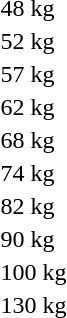<table>
<tr>
<td>48 kg</td>
<td></td>
<td></td>
<td></td>
</tr>
<tr>
<td>52 kg</td>
<td></td>
<td></td>
<td></td>
</tr>
<tr>
<td>57 kg</td>
<td></td>
<td></td>
<td></td>
</tr>
<tr>
<td>62 kg</td>
<td></td>
<td></td>
<td></td>
</tr>
<tr>
<td>68 kg</td>
<td></td>
<td></td>
<td></td>
</tr>
<tr>
<td>74 kg</td>
<td></td>
<td></td>
<td></td>
</tr>
<tr>
<td>82 kg</td>
<td></td>
<td></td>
<td></td>
</tr>
<tr>
<td>90 kg</td>
<td></td>
<td></td>
<td></td>
</tr>
<tr>
<td>100 kg</td>
<td></td>
<td></td>
<td></td>
</tr>
<tr>
<td>130 kg</td>
<td></td>
<td></td>
<td></td>
</tr>
</table>
